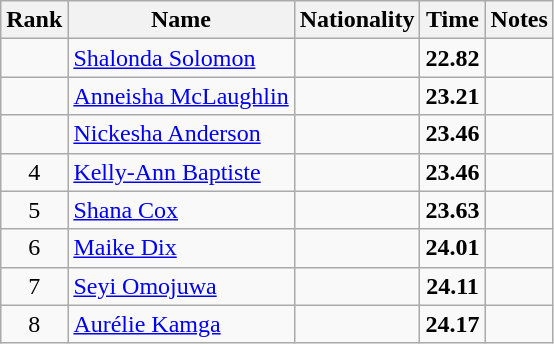<table class="wikitable sortable" style="text-align:center">
<tr>
<th>Rank</th>
<th>Name</th>
<th>Nationality</th>
<th>Time</th>
<th>Notes</th>
</tr>
<tr>
<td></td>
<td align=left><a href='#'>Shalonda Solomon</a></td>
<td align=left></td>
<td><strong>22.82</strong></td>
<td></td>
</tr>
<tr>
<td></td>
<td align=left><a href='#'>Anneisha McLaughlin</a></td>
<td align=left></td>
<td><strong>23.21</strong></td>
<td></td>
</tr>
<tr>
<td></td>
<td align=left><a href='#'>Nickesha Anderson</a></td>
<td align=left></td>
<td><strong>23.46</strong></td>
<td></td>
</tr>
<tr>
<td>4</td>
<td align=left><a href='#'>Kelly-Ann Baptiste</a></td>
<td align=left></td>
<td><strong>23.46</strong></td>
<td></td>
</tr>
<tr>
<td>5</td>
<td align=left><a href='#'>Shana Cox</a></td>
<td align=left></td>
<td><strong>23.63</strong></td>
<td></td>
</tr>
<tr>
<td>6</td>
<td align=left><a href='#'>Maike Dix</a></td>
<td align=left></td>
<td><strong>24.01</strong></td>
<td></td>
</tr>
<tr>
<td>7</td>
<td align=left><a href='#'>Seyi Omojuwa</a></td>
<td align=left></td>
<td><strong>24.11</strong></td>
<td></td>
</tr>
<tr>
<td>8</td>
<td align=left><a href='#'>Aurélie Kamga</a></td>
<td align=left></td>
<td><strong>24.17</strong></td>
<td></td>
</tr>
</table>
